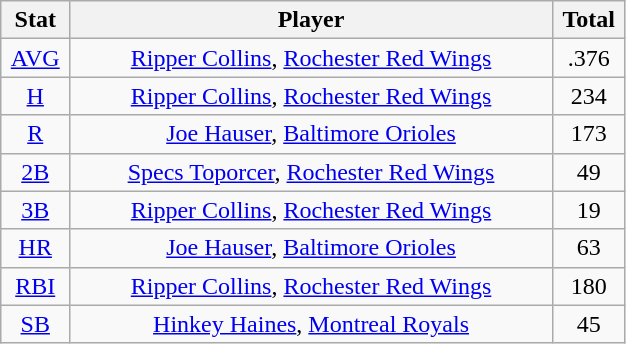<table class="wikitable" width="33%" style="text-align:center;">
<tr>
<th width="5%">Stat</th>
<th width="60%">Player</th>
<th width="5%">Total</th>
</tr>
<tr>
<td><a href='#'>AVG</a></td>
<td><a href='#'>Ripper Collins</a>, <a href='#'>Rochester Red Wings</a></td>
<td>.376</td>
</tr>
<tr>
<td><a href='#'>H</a></td>
<td><a href='#'>Ripper Collins</a>, <a href='#'>Rochester Red Wings</a></td>
<td>234</td>
</tr>
<tr>
<td><a href='#'>R</a></td>
<td><a href='#'>Joe Hauser</a>, <a href='#'>Baltimore Orioles</a></td>
<td>173</td>
</tr>
<tr>
<td><a href='#'>2B</a></td>
<td><a href='#'>Specs Toporcer</a>, <a href='#'>Rochester Red Wings</a></td>
<td>49</td>
</tr>
<tr>
<td><a href='#'>3B</a></td>
<td><a href='#'>Ripper Collins</a>, <a href='#'>Rochester Red Wings</a></td>
<td>19</td>
</tr>
<tr>
<td><a href='#'>HR</a></td>
<td><a href='#'>Joe Hauser</a>, <a href='#'>Baltimore Orioles</a></td>
<td>63</td>
</tr>
<tr>
<td><a href='#'>RBI</a></td>
<td><a href='#'>Ripper Collins</a>, <a href='#'>Rochester Red Wings</a></td>
<td>180</td>
</tr>
<tr>
<td><a href='#'>SB</a></td>
<td><a href='#'>Hinkey Haines</a>, <a href='#'>Montreal Royals</a></td>
<td>45</td>
</tr>
</table>
